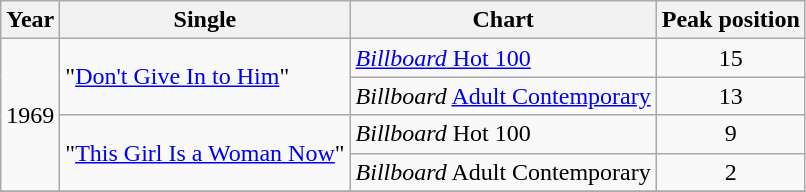<table class="wikitable">
<tr>
<th>Year</th>
<th>Single</th>
<th>Chart</th>
<th>Peak position</th>
</tr>
<tr>
<td rowspan="4">1969</td>
<td rowspan="2">"<a href='#'>Don't Give In to Him</a>"</td>
<td><a href='#'><em>Billboard</em> Hot 100</a></td>
<td align="center">15</td>
</tr>
<tr>
<td><em>Billboard</em> <a href='#'>Adult Contemporary</a></td>
<td align="center">13</td>
</tr>
<tr>
<td rowspan="2">"<a href='#'>This Girl Is a Woman Now</a>"</td>
<td><em>Billboard</em> Hot 100</td>
<td align="center">9</td>
</tr>
<tr>
<td><em>Billboard</em> Adult Contemporary</td>
<td align="center">2</td>
</tr>
<tr>
</tr>
</table>
